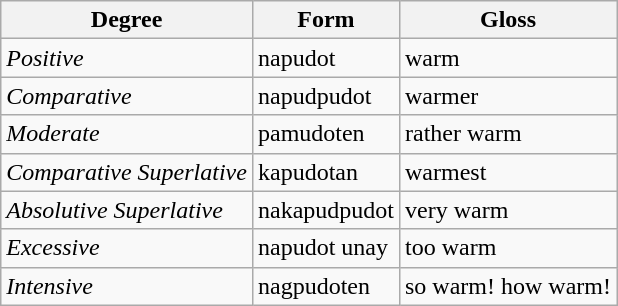<table class="wikitable" border="1" align="center">
<tr>
<th>Degree</th>
<th>Form</th>
<th>Gloss</th>
</tr>
<tr>
<td><em>Positive</em></td>
<td>napudot</td>
<td>warm</td>
</tr>
<tr>
<td><em>Comparative</em></td>
<td>napudpudot</td>
<td>warmer</td>
</tr>
<tr>
<td><em>Moderate</em></td>
<td>pamudoten</td>
<td>rather warm</td>
</tr>
<tr>
<td><em>Comparative Superlative</em></td>
<td>kapudotan</td>
<td>warmest</td>
</tr>
<tr>
<td><em>Absolutive Superlative</em></td>
<td>nakapudpudot</td>
<td>very warm</td>
</tr>
<tr>
<td><em>Excessive</em></td>
<td>napudot unay</td>
<td>too warm</td>
</tr>
<tr>
<td><em>Intensive</em></td>
<td>nagpudoten</td>
<td>so warm! how warm!</td>
</tr>
</table>
